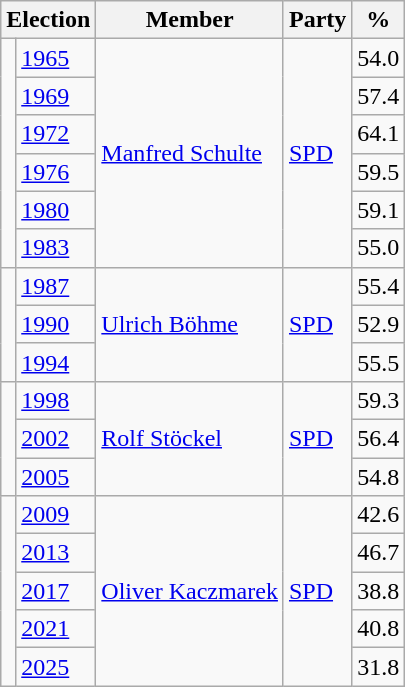<table class=wikitable>
<tr>
<th colspan=2>Election</th>
<th>Member</th>
<th>Party</th>
<th>%</th>
</tr>
<tr>
<td rowspan=6 bgcolor=></td>
<td><a href='#'>1965</a></td>
<td rowspan=6><a href='#'>Manfred Schulte</a></td>
<td rowspan=6><a href='#'>SPD</a></td>
<td align=right>54.0</td>
</tr>
<tr>
<td><a href='#'>1969</a></td>
<td align=right>57.4</td>
</tr>
<tr>
<td><a href='#'>1972</a></td>
<td align=right>64.1</td>
</tr>
<tr>
<td><a href='#'>1976</a></td>
<td align=right>59.5</td>
</tr>
<tr>
<td><a href='#'>1980</a></td>
<td align=right>59.1</td>
</tr>
<tr>
<td><a href='#'>1983</a></td>
<td align=right>55.0</td>
</tr>
<tr>
<td rowspan=3 bgcolor=></td>
<td><a href='#'>1987</a></td>
<td rowspan=3><a href='#'>Ulrich Böhme</a></td>
<td rowspan=3><a href='#'>SPD</a></td>
<td align=right>55.4</td>
</tr>
<tr>
<td><a href='#'>1990</a></td>
<td align=right>52.9</td>
</tr>
<tr>
<td><a href='#'>1994</a></td>
<td align=right>55.5</td>
</tr>
<tr>
<td rowspan=3 bgcolor=></td>
<td><a href='#'>1998</a></td>
<td rowspan=3><a href='#'>Rolf Stöckel</a></td>
<td rowspan=3><a href='#'>SPD</a></td>
<td align=right>59.3</td>
</tr>
<tr>
<td><a href='#'>2002</a></td>
<td align=right>56.4</td>
</tr>
<tr>
<td><a href='#'>2005</a></td>
<td align=right>54.8</td>
</tr>
<tr>
<td rowspan=5 bgcolor=></td>
<td><a href='#'>2009</a></td>
<td rowspan=5><a href='#'>Oliver Kaczmarek</a></td>
<td rowspan=5><a href='#'>SPD</a></td>
<td align=right>42.6</td>
</tr>
<tr>
<td><a href='#'>2013</a></td>
<td align=right>46.7</td>
</tr>
<tr>
<td><a href='#'>2017</a></td>
<td align=right>38.8</td>
</tr>
<tr>
<td><a href='#'>2021</a></td>
<td align=right>40.8</td>
</tr>
<tr>
<td><a href='#'>2025</a></td>
<td align=right>31.8</td>
</tr>
</table>
